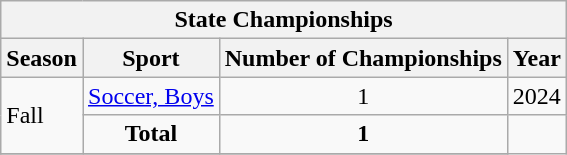<table class="wikitable">
<tr>
<th colspan="4">State Championships</th>
</tr>
<tr>
<th>Season</th>
<th>Sport</th>
<th>Number of Championships</th>
<th>Year</th>
</tr>
<tr>
<td rowspan="2">Fall</td>
<td><a href='#'>Soccer, Boys</a></td>
<td align="center">1</td>
<td>2024</td>
</tr>
<tr>
<td align="center" colspan="1"><strong>Total</strong></td>
<td align="center"><strong>1</strong></td>
</tr>
<tr>
</tr>
</table>
